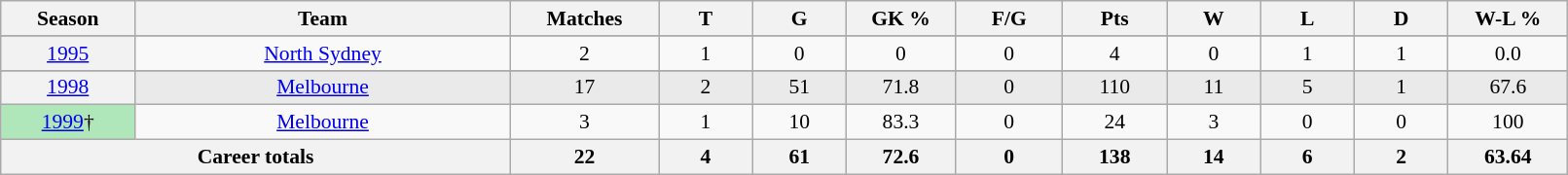<table class="wikitable sortable"  style="font-size:90%; text-align:center; width:85%;">
<tr>
<th width=2%>Season</th>
<th width=8%>Team</th>
<th width=2%>Matches</th>
<th width=2%>T</th>
<th width=2%>G</th>
<th width=2%>GK %</th>
<th width=2%>F/G</th>
<th width=2%>Pts</th>
<th width=2%>W</th>
<th width=2%>L</th>
<th width=2%>D</th>
<th width=2%>W-L %</th>
</tr>
<tr>
</tr>
<tr>
<th scope="row" style="text-align:center; font-weight:normal"><a href='#'>1995</a></th>
<td style="text-align:center;"><a href='#'>North Sydney</a></td>
<td>2</td>
<td>1</td>
<td>0</td>
<td>0</td>
<td>0</td>
<td>4</td>
<td>0</td>
<td>1</td>
<td>1</td>
<td>0.0</td>
</tr>
<tr>
</tr>
<tr style="background-color: #EAEAEA">
<th scope="row" style="text-align:center; font-weight:normal"><a href='#'>1998</a></th>
<td style="text-align:center;"><a href='#'>Melbourne</a></td>
<td>17</td>
<td>2</td>
<td>51</td>
<td>71.8</td>
<td>0</td>
<td>110</td>
<td>11</td>
<td>5</td>
<td>1</td>
<td>67.6</td>
</tr>
<tr>
<th scope="row" style="text-align:center; background:#afe6ba; font-weight:normal"><a href='#'>1999</a>†</th>
<td style="text-align:center;"><a href='#'>Melbourne</a></td>
<td>3</td>
<td>1</td>
<td>10</td>
<td>83.3</td>
<td>0</td>
<td>24</td>
<td>3</td>
<td>0</td>
<td>0</td>
<td>100</td>
</tr>
<tr class="sortbottom">
<th colspan=2>Career totals</th>
<th>22</th>
<th>4</th>
<th>61</th>
<th>72.6</th>
<th>0</th>
<th>138</th>
<th>14</th>
<th>6</th>
<th>2</th>
<th>63.64</th>
</tr>
</table>
